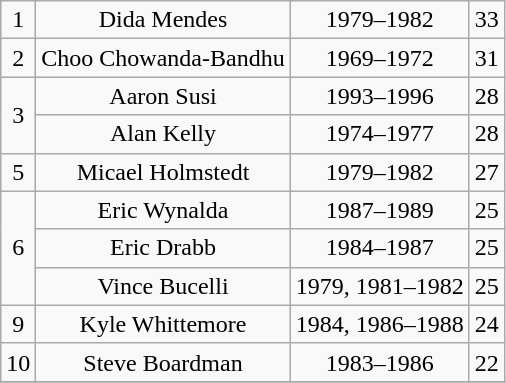<table class="wikitable" style="text-align: center;">
<tr>
<td>1</td>
<td>Dida Mendes</td>
<td>1979–1982</td>
<td>33</td>
</tr>
<tr>
<td>2</td>
<td>Choo Chowanda-Bandhu</td>
<td>1969–1972</td>
<td>31</td>
</tr>
<tr>
<td rowspan="2">3</td>
<td>Aaron Susi</td>
<td>1993–1996</td>
<td>28</td>
</tr>
<tr>
<td>Alan Kelly</td>
<td>1974–1977</td>
<td>28</td>
</tr>
<tr>
<td>5</td>
<td>Micael Holmstedt</td>
<td>1979–1982</td>
<td>27</td>
</tr>
<tr>
<td rowspan="3">6</td>
<td>Eric Wynalda</td>
<td>1987–1989</td>
<td>25</td>
</tr>
<tr>
<td>Eric Drabb</td>
<td>1984–1987</td>
<td>25</td>
</tr>
<tr>
<td>Vince Bucelli</td>
<td>1979, 1981–1982</td>
<td>25</td>
</tr>
<tr>
<td>9</td>
<td>Kyle Whittemore</td>
<td>1984, 1986–1988</td>
<td>24</td>
</tr>
<tr>
<td>10</td>
<td>Steve Boardman</td>
<td>1983–1986</td>
<td>22</td>
</tr>
<tr>
</tr>
</table>
